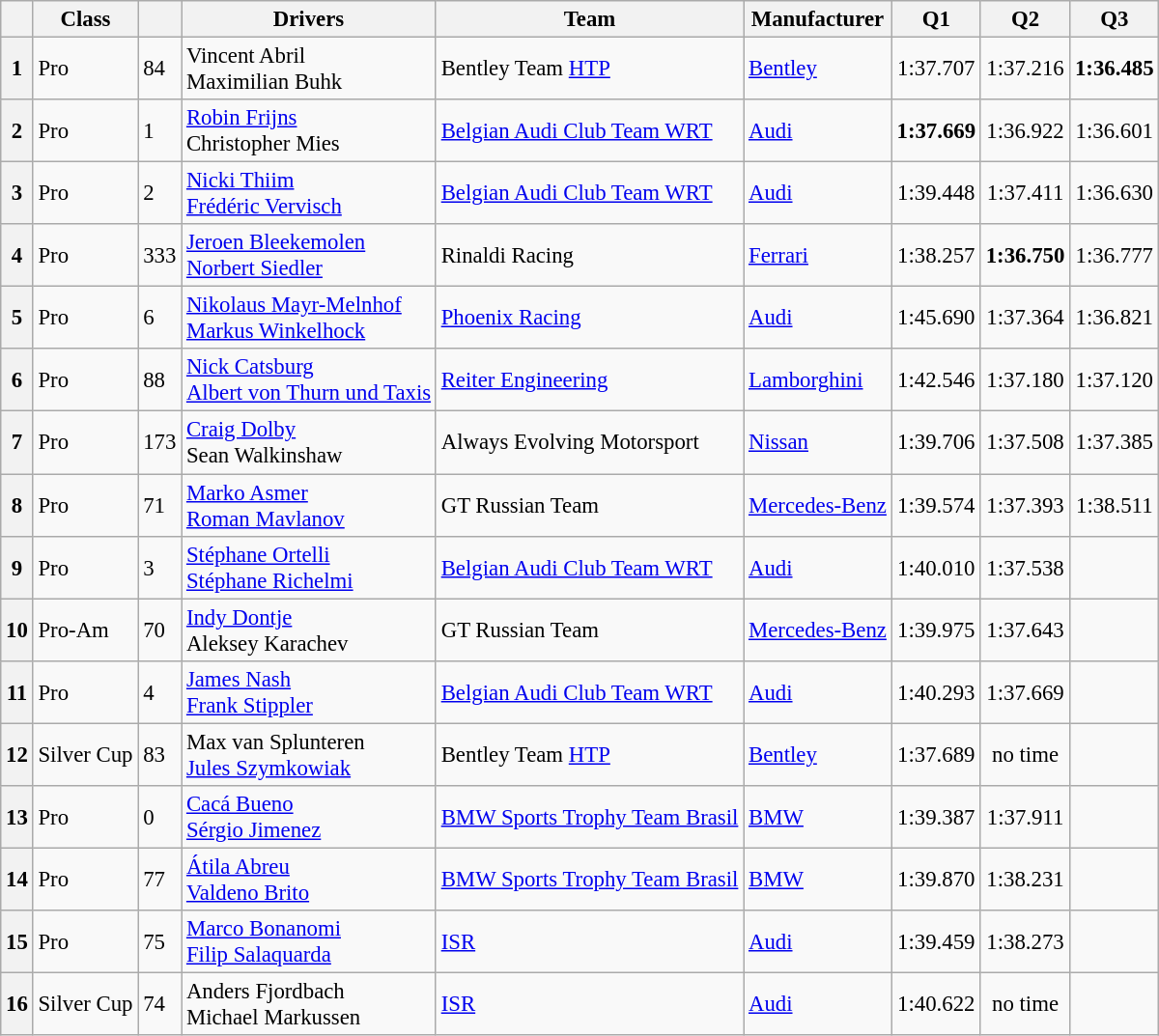<table class="wikitable sortable" style="font-size: 95%;">
<tr>
<th></th>
<th>Class</th>
<th></th>
<th>Drivers</th>
<th>Team</th>
<th>Manufacturer</th>
<th>Q1</th>
<th>Q2</th>
<th>Q3</th>
</tr>
<tr>
<th>1</th>
<td>Pro</td>
<td>84</td>
<td> Vincent Abril<br> Maximilian Buhk</td>
<td> Bentley Team <a href='#'>HTP</a></td>
<td><a href='#'>Bentley</a></td>
<td align=center>1:37.707</td>
<td align=center>1:37.216</td>
<td align=center><strong>1:36.485</strong></td>
</tr>
<tr>
<th>2</th>
<td>Pro</td>
<td>1</td>
<td> <a href='#'>Robin Frijns</a><br> Christopher Mies</td>
<td> <a href='#'>Belgian Audi Club Team WRT</a></td>
<td><a href='#'>Audi</a></td>
<td align=center><strong>1:37.669</strong></td>
<td align=center>1:36.922</td>
<td align=center>1:36.601</td>
</tr>
<tr>
<th>3</th>
<td>Pro</td>
<td>2</td>
<td> <a href='#'>Nicki Thiim</a><br> <a href='#'>Frédéric Vervisch</a></td>
<td> <a href='#'>Belgian Audi Club Team WRT</a></td>
<td><a href='#'>Audi</a></td>
<td align=center>1:39.448</td>
<td align=center>1:37.411</td>
<td align=center>1:36.630</td>
</tr>
<tr>
<th>4</th>
<td>Pro</td>
<td>333</td>
<td> <a href='#'>Jeroen Bleekemolen</a><br> <a href='#'>Norbert Siedler</a></td>
<td> Rinaldi Racing</td>
<td><a href='#'>Ferrari</a></td>
<td align=center>1:38.257</td>
<td align=center><strong>1:36.750</strong></td>
<td align=center>1:36.777</td>
</tr>
<tr>
<th>5</th>
<td>Pro</td>
<td>6</td>
<td> <a href='#'>Nikolaus Mayr-Melnhof</a><br> <a href='#'>Markus Winkelhock</a></td>
<td> <a href='#'>Phoenix Racing</a></td>
<td><a href='#'>Audi</a></td>
<td align=center>1:45.690</td>
<td align=center>1:37.364</td>
<td align=center>1:36.821</td>
</tr>
<tr>
<th>6</th>
<td>Pro</td>
<td>88</td>
<td> <a href='#'>Nick Catsburg</a><br> <a href='#'>Albert von Thurn und Taxis</a></td>
<td> <a href='#'>Reiter Engineering</a></td>
<td><a href='#'>Lamborghini</a></td>
<td align=center>1:42.546</td>
<td align=center>1:37.180</td>
<td align=center>1:37.120</td>
</tr>
<tr>
<th>7</th>
<td>Pro</td>
<td>173</td>
<td> <a href='#'>Craig Dolby</a><br> Sean Walkinshaw</td>
<td> Always Evolving Motorsport</td>
<td><a href='#'>Nissan</a></td>
<td align=center>1:39.706</td>
<td align=center>1:37.508</td>
<td align=center>1:37.385</td>
</tr>
<tr>
<th>8</th>
<td>Pro</td>
<td>71</td>
<td> <a href='#'>Marko Asmer</a><br> <a href='#'>Roman Mavlanov</a></td>
<td> GT Russian Team</td>
<td><a href='#'>Mercedes-Benz</a></td>
<td align=center>1:39.574</td>
<td align=center>1:37.393</td>
<td align=center>1:38.511</td>
</tr>
<tr>
<th>9</th>
<td>Pro</td>
<td>3</td>
<td> <a href='#'>Stéphane Ortelli</a><br> <a href='#'>Stéphane Richelmi</a></td>
<td> <a href='#'>Belgian Audi Club Team WRT</a></td>
<td><a href='#'>Audi</a></td>
<td align=center>1:40.010</td>
<td align=center>1:37.538</td>
<td></td>
</tr>
<tr>
<th>10</th>
<td>Pro-Am</td>
<td>70</td>
<td> <a href='#'>Indy Dontje</a><br> Aleksey Karachev</td>
<td> GT Russian Team</td>
<td><a href='#'>Mercedes-Benz</a></td>
<td align=center>1:39.975</td>
<td align=center>1:37.643</td>
<td></td>
</tr>
<tr>
<th>11</th>
<td>Pro</td>
<td>4</td>
<td> <a href='#'>James Nash</a><br> <a href='#'>Frank Stippler</a></td>
<td> <a href='#'>Belgian Audi Club Team WRT</a></td>
<td><a href='#'>Audi</a></td>
<td align=center>1:40.293</td>
<td align=center>1:37.669</td>
<td></td>
</tr>
<tr>
<th>12</th>
<td>Silver Cup</td>
<td>83</td>
<td> Max van Splunteren<br> <a href='#'>Jules Szymkowiak</a></td>
<td> Bentley Team <a href='#'>HTP</a></td>
<td><a href='#'>Bentley</a></td>
<td align=center>1:37.689</td>
<td align=center>no time</td>
<td></td>
</tr>
<tr>
<th>13</th>
<td>Pro</td>
<td>0</td>
<td> <a href='#'>Cacá Bueno</a><br> <a href='#'>Sérgio Jimenez</a></td>
<td> <a href='#'>BMW Sports Trophy Team Brasil</a></td>
<td><a href='#'>BMW</a></td>
<td align=center>1:39.387</td>
<td align=center>1:37.911</td>
<td></td>
</tr>
<tr>
<th>14</th>
<td>Pro</td>
<td>77</td>
<td> <a href='#'>Átila Abreu</a><br> <a href='#'>Valdeno Brito</a></td>
<td> <a href='#'>BMW Sports Trophy Team Brasil</a></td>
<td><a href='#'>BMW</a></td>
<td align=center>1:39.870</td>
<td align=center>1:38.231</td>
<td></td>
</tr>
<tr>
<th>15</th>
<td>Pro</td>
<td>75</td>
<td> <a href='#'>Marco Bonanomi</a><br> <a href='#'>Filip Salaquarda</a></td>
<td> <a href='#'>ISR</a></td>
<td><a href='#'>Audi</a></td>
<td align=center>1:39.459</td>
<td align=center>1:38.273</td>
<td></td>
</tr>
<tr>
<th>16</th>
<td>Silver Cup</td>
<td>74</td>
<td> Anders Fjordbach<br> Michael Markussen</td>
<td> <a href='#'>ISR</a></td>
<td><a href='#'>Audi</a></td>
<td align=center>1:40.622</td>
<td align=center>no time</td>
<td></td>
</tr>
</table>
